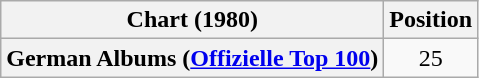<table class="wikitable plainrowheaders" style="text-align:center">
<tr>
<th scope="col">Chart (1980)</th>
<th scope="col">Position</th>
</tr>
<tr>
<th scope="row">German Albums (<a href='#'>Offizielle Top 100</a>)</th>
<td>25</td>
</tr>
</table>
